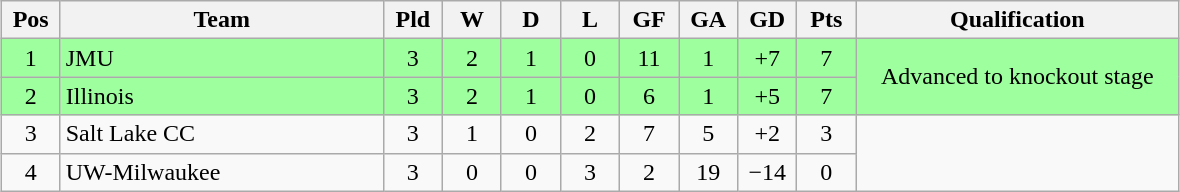<table class="wikitable" style="text-align:center; margin: 1em auto">
<tr>
<th style="width:2em">Pos</th>
<th style="width:13em">Team</th>
<th style="width:2em">Pld</th>
<th style="width:2em">W</th>
<th style="width:2em">D</th>
<th style="width:2em">L</th>
<th style="width:2em">GF</th>
<th style="width:2em">GA</th>
<th style="width:2em">GD</th>
<th style="width:2em">Pts</th>
<th style="width:13em">Qualification</th>
</tr>
<tr bgcolor="#9eff9e">
<td>1</td>
<td style="text-align:left">JMU</td>
<td>3</td>
<td>2</td>
<td>1</td>
<td>0</td>
<td>11</td>
<td>1</td>
<td>+7</td>
<td>7</td>
<td rowspan="2">Advanced to knockout stage</td>
</tr>
<tr bgcolor="#9eff9e">
<td>2</td>
<td style="text-align:left">Illinois</td>
<td>3</td>
<td>2</td>
<td>1</td>
<td>0</td>
<td>6</td>
<td>1</td>
<td>+5</td>
<td>7</td>
</tr>
<tr>
<td>3</td>
<td style="text-align:left">Salt Lake CC</td>
<td>3</td>
<td>1</td>
<td>0</td>
<td>2</td>
<td>7</td>
<td>5</td>
<td>+2</td>
<td>3</td>
</tr>
<tr>
<td>4</td>
<td style="text-align:left">UW-Milwaukee</td>
<td>3</td>
<td>0</td>
<td>0</td>
<td>3</td>
<td>2</td>
<td>19</td>
<td>−14</td>
<td>0</td>
</tr>
</table>
